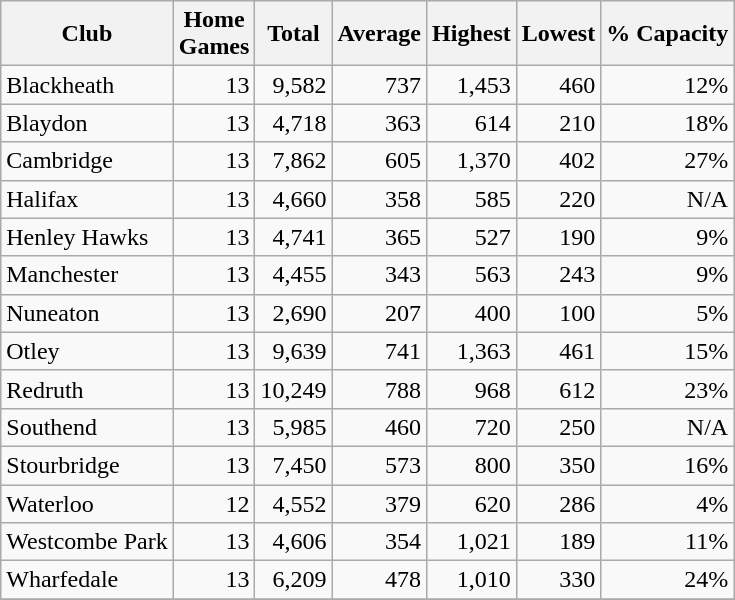<table class="wikitable sortable" style="text-align:right">
<tr>
<th>Club</th>
<th>Home<br>Games</th>
<th>Total</th>
<th>Average</th>
<th>Highest</th>
<th>Lowest</th>
<th>% Capacity</th>
</tr>
<tr>
<td style="text-align:left">Blackheath</td>
<td>13</td>
<td>9,582</td>
<td>737</td>
<td>1,453</td>
<td>460</td>
<td>12%</td>
</tr>
<tr>
<td style="text-align:left">Blaydon</td>
<td>13</td>
<td>4,718</td>
<td>363</td>
<td>614</td>
<td>210</td>
<td>18%</td>
</tr>
<tr>
<td style="text-align:left">Cambridge</td>
<td>13</td>
<td>7,862</td>
<td>605</td>
<td>1,370</td>
<td>402</td>
<td>27%</td>
</tr>
<tr>
<td style="text-align:left">Halifax</td>
<td>13</td>
<td>4,660</td>
<td>358</td>
<td>585</td>
<td>220</td>
<td>N/A</td>
</tr>
<tr>
<td style="text-align:left">Henley Hawks</td>
<td>13</td>
<td>4,741</td>
<td>365</td>
<td>527</td>
<td>190</td>
<td>9%</td>
</tr>
<tr>
<td style="text-align:left">Manchester</td>
<td>13</td>
<td>4,455</td>
<td>343</td>
<td>563</td>
<td>243</td>
<td>9%</td>
</tr>
<tr>
<td style="text-align:left">Nuneaton</td>
<td>13</td>
<td>2,690</td>
<td>207</td>
<td>400</td>
<td>100</td>
<td>5%</td>
</tr>
<tr>
<td style="text-align:left">Otley</td>
<td>13</td>
<td>9,639</td>
<td>741</td>
<td>1,363</td>
<td>461</td>
<td>15%</td>
</tr>
<tr>
<td style="text-align:left">Redruth</td>
<td>13</td>
<td>10,249</td>
<td>788</td>
<td>968</td>
<td>612</td>
<td>23%</td>
</tr>
<tr>
<td style="text-align:left">Southend</td>
<td>13</td>
<td>5,985</td>
<td>460</td>
<td>720</td>
<td>250</td>
<td>N/A</td>
</tr>
<tr>
<td style="text-align:left">Stourbridge</td>
<td>13</td>
<td>7,450</td>
<td>573</td>
<td>800</td>
<td>350</td>
<td>16%</td>
</tr>
<tr>
<td style="text-align:left">Waterloo</td>
<td>12</td>
<td>4,552</td>
<td>379</td>
<td>620</td>
<td>286</td>
<td>4%</td>
</tr>
<tr>
<td style="text-align:left">Westcombe Park</td>
<td>13</td>
<td>4,606</td>
<td>354</td>
<td>1,021</td>
<td>189</td>
<td>11%</td>
</tr>
<tr>
<td style="text-align:left">Wharfedale</td>
<td>13</td>
<td>6,209</td>
<td>478</td>
<td>1,010</td>
<td>330</td>
<td>24%</td>
</tr>
<tr>
</tr>
</table>
